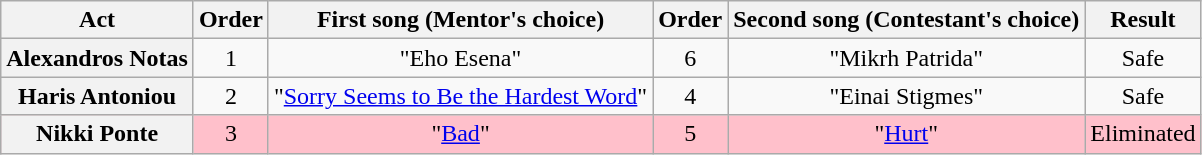<table class="wikitable plainrowheaders" style="text-align:center;">
<tr>
<th scope="col">Act</th>
<th scope="col">Order</th>
<th scope="col">First song (Mentor's choice)</th>
<th scope="col">Order</th>
<th scope="col">Second song (Contestant's choice)</th>
<th scope="col">Result</th>
</tr>
<tr>
<th scope="row">Alexandros Notas</th>
<td>1</td>
<td>"Eho Esena"</td>
<td>6</td>
<td>"Mikrh Patrida"</td>
<td>Safe</td>
</tr>
<tr>
<th scope="row">Haris Antoniou</th>
<td>2</td>
<td>"<a href='#'>Sorry Seems to Be the Hardest Word</a>"</td>
<td>4</td>
<td>"Einai Stigmes"</td>
<td>Safe</td>
</tr>
<tr style="background:pink;">
<th scope="row">Nikki Ponte</th>
<td>3</td>
<td>"<a href='#'>Bad</a>"</td>
<td>5</td>
<td>"<a href='#'>Hurt</a>"</td>
<td>Eliminated</td>
</tr>
</table>
